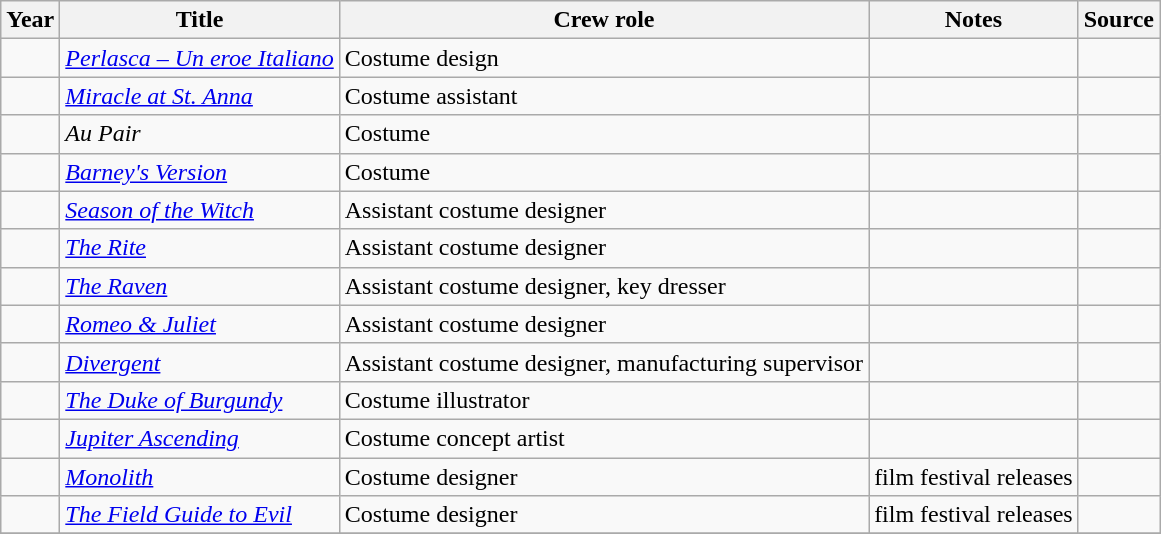<table class="wikitable sortable plainrowheaders">
<tr>
<th>Year</th>
<th>Title</th>
<th>Crew role</th>
<th class="unsortable">Notes</th>
<th class="unsortable">Source</th>
</tr>
<tr>
<td></td>
<td><em><a href='#'>Perlasca – Un eroe Italiano</a></em></td>
<td>Costume design </td>
<td></td>
<td></td>
</tr>
<tr>
<td></td>
<td><em><a href='#'>Miracle at St. Anna</a></em></td>
<td>Costume assistant</td>
<td></td>
<td></td>
</tr>
<tr>
<td></td>
<td><em>Au Pair</em></td>
<td>Costume</td>
<td></td>
<td></td>
</tr>
<tr>
<td></td>
<td><em><a href='#'>Barney's Version</a></em></td>
<td>Costume</td>
<td></td>
<td></td>
</tr>
<tr>
<td></td>
<td><em><a href='#'>Season of the Witch</a></em></td>
<td>Assistant costume designer</td>
<td></td>
<td></td>
</tr>
<tr>
<td></td>
<td><em><a href='#'>The Rite</a></em></td>
<td>Assistant costume designer</td>
<td></td>
<td></td>
</tr>
<tr>
<td></td>
<td><em><a href='#'>The Raven</a></em></td>
<td>Assistant costume designer, key dresser</td>
<td></td>
<td></td>
</tr>
<tr>
<td></td>
<td><em><a href='#'>Romeo & Juliet</a></em></td>
<td>Assistant costume designer</td>
<td></td>
<td></td>
</tr>
<tr>
<td></td>
<td><em><a href='#'>Divergent</a></em></td>
<td>Assistant costume designer, manufacturing supervisor</td>
<td></td>
<td></td>
</tr>
<tr>
<td></td>
<td><em><a href='#'>The Duke of Burgundy</a></em></td>
<td>Costume illustrator</td>
<td></td>
<td></td>
</tr>
<tr>
<td></td>
<td><em><a href='#'>Jupiter Ascending</a></em></td>
<td>Costume concept artist</td>
<td></td>
<td></td>
</tr>
<tr>
<td></td>
<td><em><a href='#'>Monolith</a></em></td>
<td>Costume designer</td>
<td>film festival releases</td>
<td></td>
</tr>
<tr>
<td></td>
<td><em><a href='#'>The Field Guide to Evil</a></em></td>
<td>Costume designer</td>
<td>film festival releases</td>
<td></td>
</tr>
<tr>
</tr>
</table>
